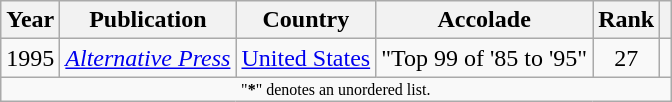<table class="wikitable sortable" style="margin:0 1em 1em 0;">
<tr>
<th>Year</th>
<th>Publication</th>
<th>Country</th>
<th>Accolade</th>
<th>Rank</th>
<th class=unsortable></th>
</tr>
<tr>
<td align=center>1995</td>
<td><em><a href='#'>Alternative Press</a></em></td>
<td><a href='#'>United States</a></td>
<td>"Top 99 of '85 to '95"</td>
<td align=center>27</td>
<td></td>
</tr>
<tr class="sortbottom">
<td colspan="6"  style="font-size:8pt; text-align:center;">"<strong>*</strong>" denotes an unordered list.</td>
</tr>
</table>
